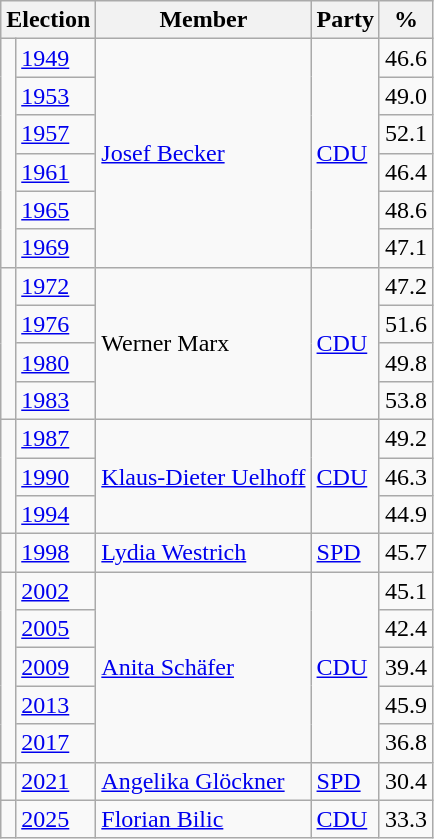<table class=wikitable>
<tr>
<th colspan=2>Election</th>
<th>Member</th>
<th>Party</th>
<th>%</th>
</tr>
<tr>
<td rowspan=6 bgcolor=></td>
<td><a href='#'>1949</a></td>
<td rowspan=6><a href='#'>Josef Becker</a></td>
<td rowspan=6><a href='#'>CDU</a></td>
<td align=right>46.6</td>
</tr>
<tr>
<td><a href='#'>1953</a></td>
<td align=right>49.0</td>
</tr>
<tr>
<td><a href='#'>1957</a></td>
<td align=right>52.1</td>
</tr>
<tr>
<td><a href='#'>1961</a></td>
<td align=right>46.4</td>
</tr>
<tr>
<td><a href='#'>1965</a></td>
<td align=right>48.6</td>
</tr>
<tr>
<td><a href='#'>1969</a></td>
<td align=right>47.1</td>
</tr>
<tr>
<td rowspan=4 bgcolor=></td>
<td><a href='#'>1972</a></td>
<td rowspan=4>Werner Marx</td>
<td rowspan=4><a href='#'>CDU</a></td>
<td align=right>47.2</td>
</tr>
<tr>
<td><a href='#'>1976</a></td>
<td align=right>51.6</td>
</tr>
<tr>
<td><a href='#'>1980</a></td>
<td align=right>49.8</td>
</tr>
<tr>
<td><a href='#'>1983</a></td>
<td align=right>53.8</td>
</tr>
<tr>
<td rowspan=3 bgcolor=></td>
<td><a href='#'>1987</a></td>
<td rowspan=3><a href='#'>Klaus-Dieter Uelhoff</a></td>
<td rowspan=3><a href='#'>CDU</a></td>
<td align=right>49.2</td>
</tr>
<tr>
<td><a href='#'>1990</a></td>
<td align=right>46.3</td>
</tr>
<tr>
<td><a href='#'>1994</a></td>
<td align=right>44.9</td>
</tr>
<tr>
<td bgcolor=></td>
<td><a href='#'>1998</a></td>
<td><a href='#'>Lydia Westrich</a></td>
<td><a href='#'>SPD</a></td>
<td align=right>45.7</td>
</tr>
<tr>
<td rowspan=5 bgcolor=></td>
<td><a href='#'>2002</a></td>
<td rowspan=5><a href='#'>Anita Schäfer</a></td>
<td rowspan=5><a href='#'>CDU</a></td>
<td align=right>45.1</td>
</tr>
<tr>
<td><a href='#'>2005</a></td>
<td align=right>42.4</td>
</tr>
<tr>
<td><a href='#'>2009</a></td>
<td align=right>39.4</td>
</tr>
<tr>
<td><a href='#'>2013</a></td>
<td align=right>45.9</td>
</tr>
<tr>
<td><a href='#'>2017</a></td>
<td align=right>36.8</td>
</tr>
<tr>
<td bgcolor=></td>
<td><a href='#'>2021</a></td>
<td><a href='#'>Angelika Glöckner</a></td>
<td><a href='#'>SPD</a></td>
<td align=right>30.4</td>
</tr>
<tr>
<td bgcolor=></td>
<td><a href='#'>2025</a></td>
<td><a href='#'>Florian Bilic</a></td>
<td><a href='#'>CDU</a></td>
<td align=right>33.3</td>
</tr>
</table>
